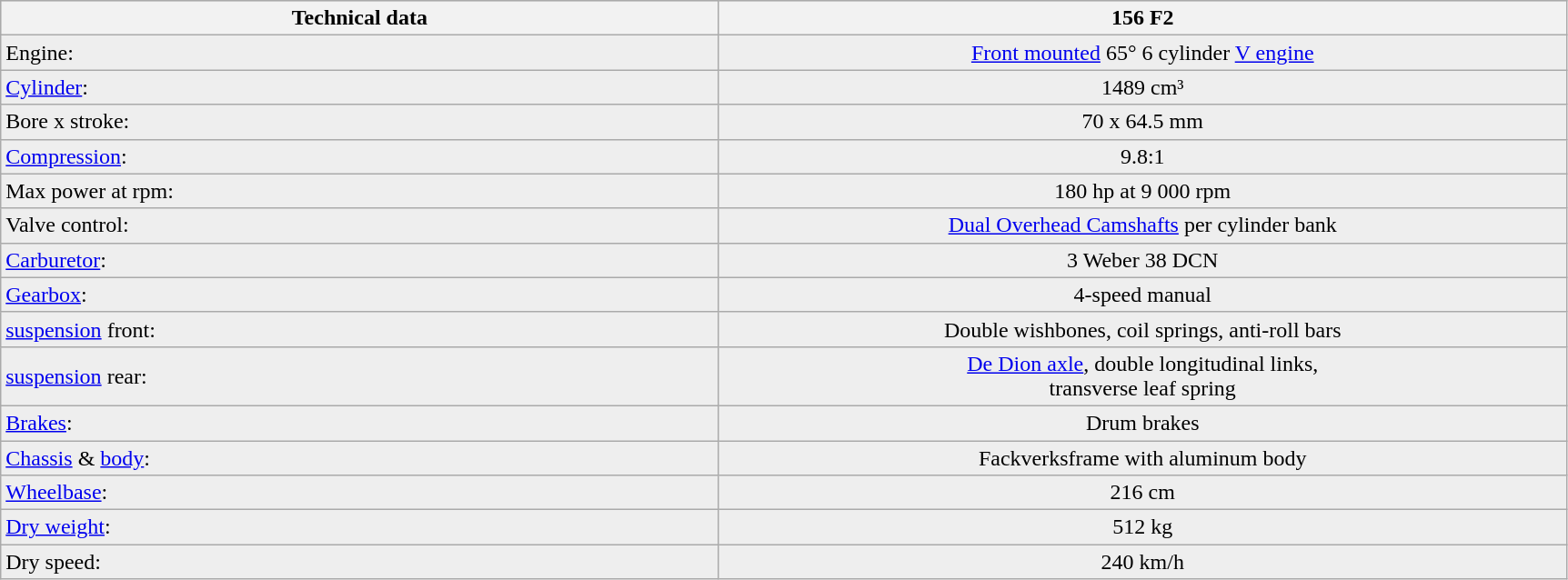<table class="prettytable">
<tr ---- bgcolor="#DDDDDD">
<th width="22%">Technical data</th>
<th width="26%">156 F2</th>
</tr>
<tr ---- bgcolor="#EEEEEE">
<td>Engine: </td>
<td align="center"><a href='#'>Front mounted</a> 65° 6 cylinder <a href='#'>V engine</a></td>
</tr>
<tr ---- bgcolor="#EEEEEE">
<td><a href='#'>Cylinder</a>: </td>
<td align="center">1489 cm³</td>
</tr>
<tr ---- bgcolor="#EEEEEE">
<td>Bore x stroke: </td>
<td align="center">70 x 64.5 mm</td>
</tr>
<tr ---- bgcolor="#EEEEEE">
<td><a href='#'>Compression</a>: </td>
<td align="center">9.8:1</td>
</tr>
<tr ---- bgcolor="#EEEEEE">
<td>Max power at rpm: </td>
<td align="center">180 hp at 9 000 rpm</td>
</tr>
<tr ---- bgcolor="#EEEEEE">
<td>Valve control: </td>
<td align="center"><a href='#'>Dual Overhead Camshafts</a> per cylinder bank</td>
</tr>
<tr ---- bgcolor="#EEEEEE">
<td><a href='#'>Carburetor</a>: </td>
<td align="center">3 Weber 38 DCN</td>
</tr>
<tr ---- bgcolor="#EEEEEE">
<td><a href='#'>Gearbox</a>: </td>
<td align="center">4-speed manual</td>
</tr>
<tr ---- bgcolor="#EEEEEE">
<td><a href='#'>suspension</a> front: </td>
<td align="center">Double wishbones, coil springs, anti-roll bars</td>
</tr>
<tr ---- bgcolor="#EEEEEE">
<td><a href='#'>suspension</a> rear: </td>
<td align="center"><a href='#'>De Dion axle</a>, double longitudinal links,<br>transverse leaf spring</td>
</tr>
<tr ---- bgcolor="#EEEEEE">
<td><a href='#'>Brakes</a>: </td>
<td align="center">Drum brakes</td>
</tr>
<tr ---- bgcolor="#EEEEEE">
<td><a href='#'>Chassis</a> & <a href='#'>body</a>: </td>
<td align="center">Fackverksframe with aluminum body</td>
</tr>
<tr ---- bgcolor="#EEEEEE">
<td><a href='#'>Wheelbase</a>: </td>
<td align="center">216 cm</td>
</tr>
<tr ---- bgcolor="#EEEEEE">
<td><a href='#'>Dry weight</a>: </td>
<td align="center">512 kg</td>
</tr>
<tr ---- bgcolor="#EEEEEE">
<td>Dry speed: </td>
<td align="center">240 km/h</td>
</tr>
</table>
